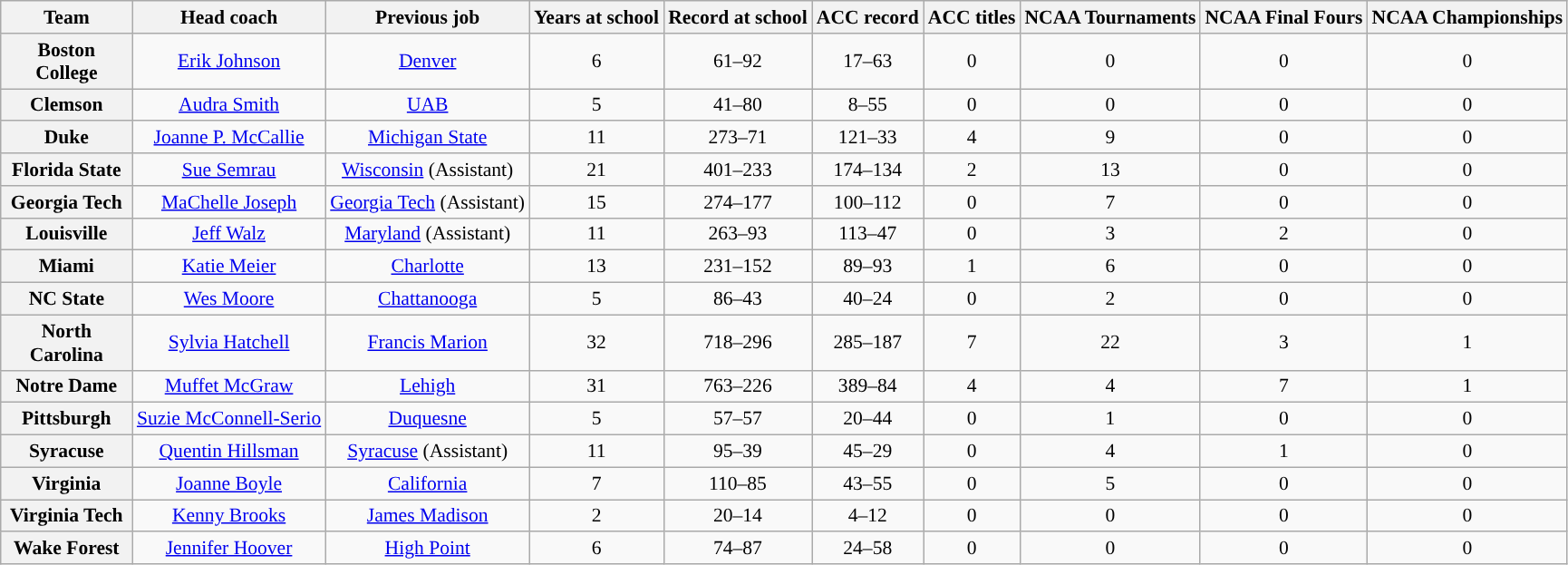<table class="wikitable sortable" style="text-align: center;font-size:90%;">
<tr>
<th width="90">Team</th>
<th>Head coach</th>
<th>Previous job</th>
<th>Years at school</th>
<th>Record at school</th>
<th>ACC record</th>
<th>ACC titles</th>
<th>NCAA Tournaments</th>
<th>NCAA Final Fours</th>
<th>NCAA Championships</th>
</tr>
<tr>
<th style=>Boston College</th>
<td><a href='#'>Erik Johnson</a></td>
<td><a href='#'>Denver</a></td>
<td>6</td>
<td>61–92</td>
<td>17–63</td>
<td>0</td>
<td>0</td>
<td>0</td>
<td>0</td>
</tr>
<tr>
<th>Clemson</th>
<td><a href='#'>Audra Smith</a></td>
<td><a href='#'>UAB</a></td>
<td>5</td>
<td>41–80</td>
<td>8–55</td>
<td>0</td>
<td>0</td>
<td>0</td>
<td>0</td>
</tr>
<tr>
<th>Duke</th>
<td><a href='#'>Joanne P. McCallie</a></td>
<td><a href='#'>Michigan State</a></td>
<td>11</td>
<td>273–71</td>
<td>121–33</td>
<td>4</td>
<td>9</td>
<td>0</td>
<td>0</td>
</tr>
<tr>
<th style=>Florida State</th>
<td><a href='#'>Sue Semrau</a></td>
<td><a href='#'>Wisconsin</a> (Assistant)</td>
<td>21</td>
<td>401–233</td>
<td>174–134</td>
<td>2</td>
<td>13</td>
<td>0</td>
<td>0</td>
</tr>
<tr>
<th>Georgia Tech</th>
<td><a href='#'>MaChelle Joseph</a></td>
<td><a href='#'>Georgia Tech</a> (Assistant)</td>
<td>15</td>
<td>274–177</td>
<td>100–112</td>
<td>0</td>
<td>7</td>
<td>0</td>
<td>0</td>
</tr>
<tr>
<th>Louisville</th>
<td><a href='#'>Jeff Walz</a></td>
<td><a href='#'>Maryland</a> (Assistant)</td>
<td>11</td>
<td>263–93</td>
<td>113–47</td>
<td>0</td>
<td>3</td>
<td>2</td>
<td>0</td>
</tr>
<tr>
<th>Miami</th>
<td><a href='#'>Katie Meier</a></td>
<td><a href='#'>Charlotte</a></td>
<td>13</td>
<td>231–152</td>
<td>89–93</td>
<td>1</td>
<td>6</td>
<td>0</td>
<td>0</td>
</tr>
<tr>
<th>NC State</th>
<td><a href='#'>Wes Moore</a></td>
<td><a href='#'>Chattanooga</a></td>
<td>5</td>
<td>86–43</td>
<td>40–24</td>
<td>0</td>
<td>2</td>
<td>0</td>
<td>0</td>
</tr>
<tr>
<th>North Carolina</th>
<td><a href='#'>Sylvia Hatchell</a></td>
<td><a href='#'>Francis Marion</a></td>
<td>32</td>
<td>718–296</td>
<td>285–187</td>
<td>7</td>
<td>22</td>
<td>3</td>
<td>1</td>
</tr>
<tr>
<th style=>Notre Dame</th>
<td><a href='#'>Muffet McGraw</a></td>
<td><a href='#'>Lehigh</a></td>
<td>31</td>
<td>763–226</td>
<td>389–84</td>
<td>4</td>
<td>4</td>
<td>7</td>
<td>1</td>
</tr>
<tr>
<th style=>Pittsburgh</th>
<td><a href='#'>Suzie McConnell-Serio</a></td>
<td><a href='#'>Duquesne</a></td>
<td>5</td>
<td>57–57</td>
<td>20–44</td>
<td>0</td>
<td>1</td>
<td>0</td>
<td>0</td>
</tr>
<tr>
<th style=>Syracuse</th>
<td><a href='#'>Quentin Hillsman</a></td>
<td><a href='#'>Syracuse</a> (Assistant)</td>
<td>11</td>
<td>95–39</td>
<td>45–29</td>
<td>0</td>
<td>4</td>
<td>1</td>
<td>0</td>
</tr>
<tr>
<th>Virginia</th>
<td><a href='#'>Joanne Boyle</a></td>
<td><a href='#'>California</a></td>
<td>7</td>
<td>110–85</td>
<td>43–55</td>
<td>0</td>
<td>5</td>
<td>0</td>
<td>0</td>
</tr>
<tr>
<th>Virginia Tech</th>
<td><a href='#'>Kenny Brooks</a></td>
<td><a href='#'>James Madison</a></td>
<td>2</td>
<td>20–14</td>
<td>4–12</td>
<td>0</td>
<td>0</td>
<td>0</td>
<td>0</td>
</tr>
<tr>
<th style=>Wake Forest</th>
<td><a href='#'>Jennifer Hoover</a></td>
<td><a href='#'>High Point</a></td>
<td>6</td>
<td>74–87</td>
<td>24–58</td>
<td>0</td>
<td>0</td>
<td>0</td>
<td>0</td>
</tr>
</table>
